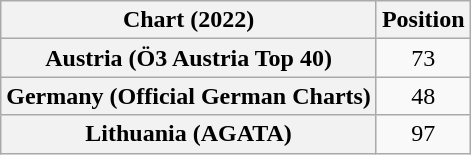<table class="wikitable sortable plainrowheaders" style="text-align:center">
<tr>
<th scope="col">Chart (2022)</th>
<th scope="col">Position</th>
</tr>
<tr>
<th scope="row">Austria (Ö3 Austria Top 40)</th>
<td>73</td>
</tr>
<tr>
<th scope="row">Germany (Official German Charts)</th>
<td>48</td>
</tr>
<tr>
<th scope="row">Lithuania (AGATA)</th>
<td>97</td>
</tr>
</table>
